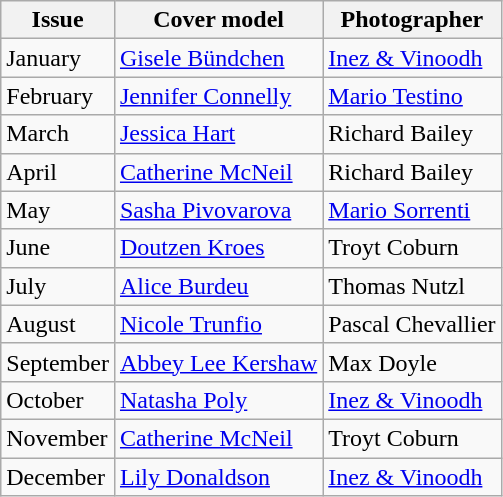<table class="wikitable">
<tr>
<th>Issue</th>
<th>Cover model</th>
<th>Photographer</th>
</tr>
<tr>
<td>January</td>
<td><a href='#'>Gisele Bündchen</a></td>
<td><a href='#'>Inez & Vinoodh</a></td>
</tr>
<tr>
<td>February</td>
<td><a href='#'>Jennifer Connelly</a></td>
<td><a href='#'>Mario Testino</a></td>
</tr>
<tr>
<td>March</td>
<td><a href='#'>Jessica Hart</a></td>
<td>Richard Bailey</td>
</tr>
<tr>
<td>April</td>
<td><a href='#'>Catherine McNeil</a></td>
<td>Richard Bailey</td>
</tr>
<tr>
<td>May</td>
<td><a href='#'>Sasha Pivovarova</a></td>
<td><a href='#'>Mario Sorrenti</a></td>
</tr>
<tr>
<td>June</td>
<td><a href='#'>Doutzen Kroes</a></td>
<td>Troyt Coburn</td>
</tr>
<tr>
<td>July</td>
<td><a href='#'>Alice Burdeu</a></td>
<td>Thomas Nutzl</td>
</tr>
<tr>
<td>August</td>
<td><a href='#'>Nicole Trunfio</a></td>
<td>Pascal Chevallier</td>
</tr>
<tr>
<td>September</td>
<td><a href='#'>Abbey Lee Kershaw</a></td>
<td>Max Doyle</td>
</tr>
<tr>
<td>October</td>
<td><a href='#'>Natasha Poly</a></td>
<td><a href='#'>Inez & Vinoodh</a></td>
</tr>
<tr>
<td>November</td>
<td><a href='#'>Catherine McNeil</a></td>
<td>Troyt Coburn</td>
</tr>
<tr>
<td>December</td>
<td><a href='#'>Lily Donaldson</a></td>
<td><a href='#'>Inez & Vinoodh</a></td>
</tr>
</table>
